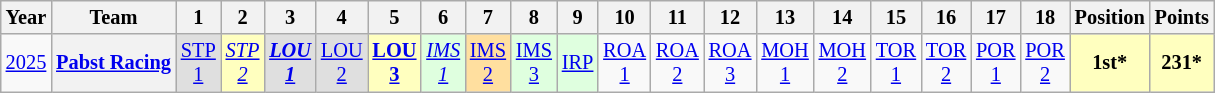<table class="wikitable" style="text-align:center; font-size:85%">
<tr>
<th>Year</th>
<th>Team</th>
<th>1</th>
<th>2</th>
<th>3</th>
<th>4</th>
<th>5</th>
<th>6</th>
<th>7</th>
<th>8</th>
<th>9</th>
<th>10</th>
<th>11</th>
<th>12</th>
<th>13</th>
<th>14</th>
<th>15</th>
<th>16</th>
<th>17</th>
<th>18</th>
<th>Position</th>
<th>Points</th>
</tr>
<tr>
<td><a href='#'>2025</a></td>
<th nowrap><a href='#'>Pabst Racing</a></th>
<td style="background:#DFDFDF;"><a href='#'>STP<br>1</a><br></td>
<td style="background:#FFFFBF;"><em><a href='#'>STP<br>2</a></em><br></td>
<td style="background:#DFDFDF;"><strong><em><a href='#'>LOU<br>1</a></em></strong><br></td>
<td style="background:#DFDFDF;"><a href='#'>LOU<br>2</a><br></td>
<td style="background:#FFFFBF;"><strong><a href='#'>LOU<br>3</a></strong><br></td>
<td style="background:#DFFFDF;"><em><a href='#'>IMS<br>1</a></em><br></td>
<td style="background:#FFDF9F;"><a href='#'>IMS<br>2</a><br></td>
<td style="background:#DFFFDF;"><a href='#'>IMS<br>3</a><br></td>
<td style="background:#DFFFDF;"><a href='#'>IRP</a><br></td>
<td style="background:#;"><a href='#'>ROA<br>1</a><br></td>
<td style="background:#;"><a href='#'>ROA<br>2</a><br></td>
<td style="background:#;"><a href='#'>ROA<br>3</a><br></td>
<td style="background:#;"><a href='#'>MOH<br>1</a><br></td>
<td style="background:#;"><a href='#'>MOH<br>2</a><br></td>
<td style="background:#;"><a href='#'>TOR<br>1</a><br></td>
<td style="background:#;"><a href='#'>TOR<br>2</a><br></td>
<td style="background:#;"><a href='#'>POR<br>1</a><br></td>
<td style="background:#;"><a href='#'>POR<br>2</a><br></td>
<th style="background:#FFFFBF;">1st*</th>
<th style="background:#FFFFBF;">231*</th>
</tr>
</table>
